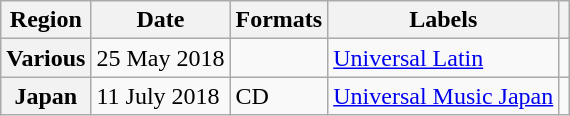<table class="wikitable plainrowheaders">
<tr>
<th scope="col">Region</th>
<th scope="col">Date</th>
<th scope="col">Formats</th>
<th scope="col">Labels</th>
<th scope="col"></th>
</tr>
<tr>
<th scope="row">Various</th>
<td>25 May 2018</td>
<td></td>
<td><a href='#'>Universal Latin</a></td>
<td align="center"></td>
</tr>
<tr>
<th scope="row">Japan</th>
<td>11 July 2018</td>
<td>CD</td>
<td><a href='#'>Universal Music Japan</a></td>
<td></td>
</tr>
</table>
